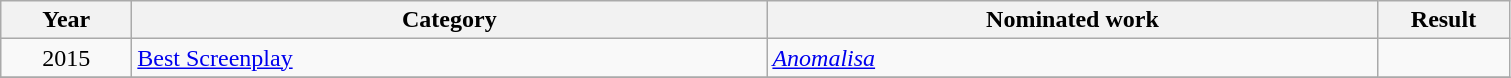<table class=wikitable>
<tr>
<th scope="col" style="width:5em;">Year</th>
<th scope="col" style="width:26em;">Category</th>
<th scope="col" style="width:25em;">Nominated work</th>
<th scope="col" style="width:5em;">Result</th>
</tr>
<tr>
<td style="text-align:center;">2015</td>
<td><a href='#'>Best Screenplay</a></td>
<td><em><a href='#'>Anomalisa</a></em></td>
<td></td>
</tr>
<tr>
</tr>
</table>
